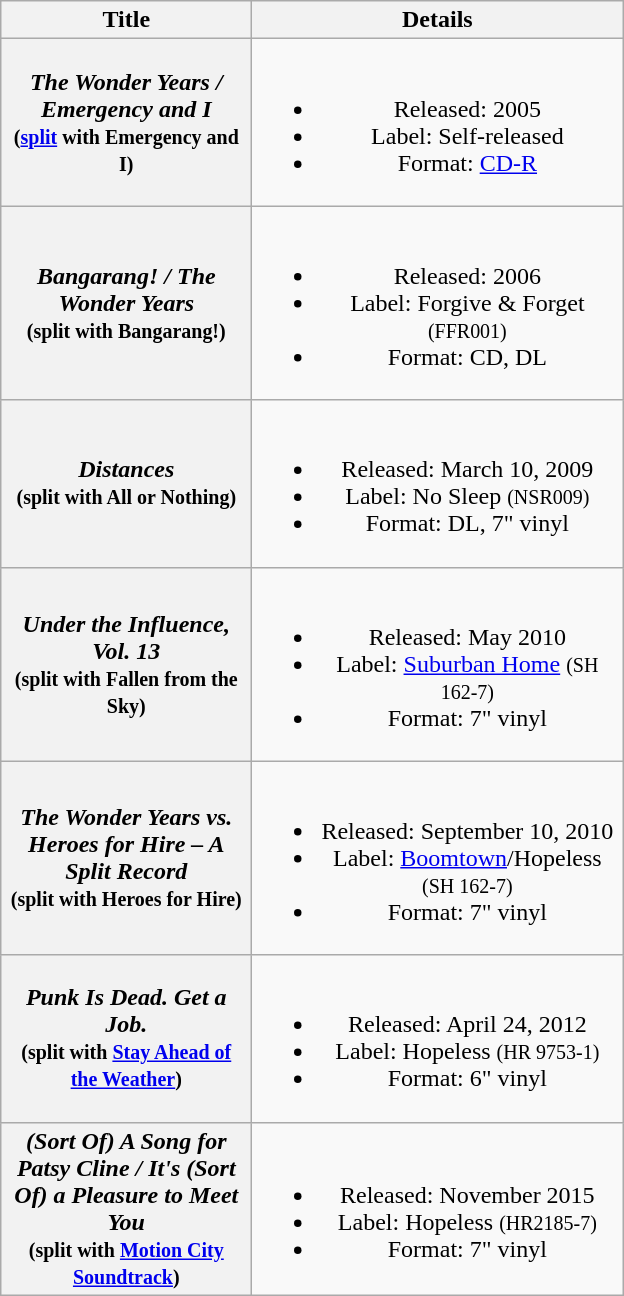<table class="wikitable plainrowheaders" style="text-align:center;">
<tr>
<th rowspan="1" style="width:10em;">Title</th>
<th rowspan="1" style="width:15em;">Details</th>
</tr>
<tr>
<th scope="row"><em>The Wonder Years / Emergency and I</em><br><small>(<a href='#'>split</a> with Emergency and I)</small></th>
<td><br><ul><li>Released: 2005</li><li>Label: Self-released</li><li>Format: <a href='#'>CD-R</a></li></ul></td>
</tr>
<tr>
<th scope="row"><em>Bangarang! / The Wonder Years</em><br><small>(split with Bangarang!)</small></th>
<td><br><ul><li>Released: 2006</li><li>Label: Forgive & Forget <small>(FFR001)</small></li><li>Format: CD, DL</li></ul></td>
</tr>
<tr>
<th scope="row"><em>Distances</em><br><small>(split with All or Nothing)</small></th>
<td><br><ul><li>Released: March 10, 2009</li><li>Label: No Sleep <small>(NSR009)</small></li><li>Format: DL, 7" vinyl</li></ul></td>
</tr>
<tr>
<th scope="row"><em>Under the Influence, Vol. 13</em><br><small>(split with Fallen from the Sky)</small></th>
<td><br><ul><li>Released: May 2010</li><li>Label: <a href='#'>Suburban Home</a> <small>(SH 162-7)</small></li><li>Format: 7" vinyl</li></ul></td>
</tr>
<tr>
<th scope="row"><em>The Wonder Years vs. Heroes for Hire – A Split Record</em><br><small>(split with Heroes for Hire)</small></th>
<td><br><ul><li>Released: September 10, 2010</li><li>Label: <a href='#'>Boomtown</a>/Hopeless <small>(SH 162-7)</small></li><li>Format: 7" vinyl</li></ul></td>
</tr>
<tr>
<th scope="row"><em>Punk Is Dead. Get a Job.</em><br><small>(split with <a href='#'>Stay Ahead of the Weather</a>)</small></th>
<td><br><ul><li>Released: April 24, 2012</li><li>Label: Hopeless <small>(HR 9753-1)</small></li><li>Format: 6" vinyl</li></ul></td>
</tr>
<tr>
<th scope="row"><em>(Sort Of) A Song for Patsy Cline / It's (Sort Of) a Pleasure to Meet You</em><br><small>(split with <a href='#'>Motion City Soundtrack</a>)</small></th>
<td><br><ul><li>Released: November 2015</li><li>Label: Hopeless <small>(HR2185-7)</small></li><li>Format: 7" vinyl</li></ul></td>
</tr>
</table>
